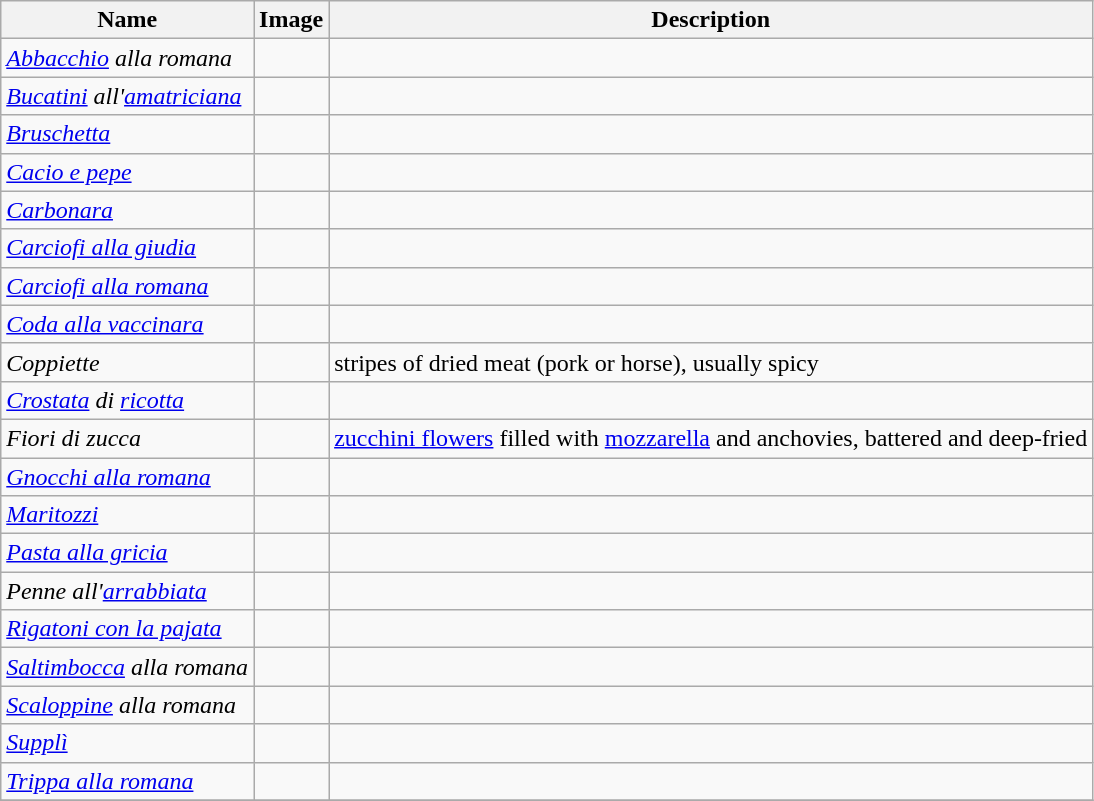<table class="wikitable">
<tr>
<th>Name</th>
<th>Image</th>
<th>Description</th>
</tr>
<tr>
<td><em><a href='#'>Abbacchio</a> alla romana</em></td>
<td></td>
<td></td>
</tr>
<tr>
<td><em><a href='#'>Bucatini</a> all'<a href='#'>amatriciana</a></em></td>
<td></td>
<td></td>
</tr>
<tr>
<td><em><a href='#'>Bruschetta</a></em></td>
<td></td>
<td></td>
</tr>
<tr>
<td><em><a href='#'>Cacio e pepe</a></em></td>
<td></td>
<td></td>
</tr>
<tr>
<td><em><a href='#'>Carbonara</a></em></td>
<td></td>
<td></td>
</tr>
<tr>
<td><em><a href='#'>Carciofi alla giudia</a></em></td>
<td></td>
<td></td>
</tr>
<tr>
<td><em><a href='#'>Carciofi alla romana</a></em></td>
<td></td>
<td></td>
</tr>
<tr>
<td><em><a href='#'>Coda alla vaccinara</a></em></td>
<td></td>
<td></td>
</tr>
<tr>
<td><em>Coppiette</em></td>
<td></td>
<td>stripes of dried meat (pork or horse), usually spicy</td>
</tr>
<tr>
<td><em><a href='#'>Crostata</a> di <a href='#'>ricotta</a></em></td>
<td></td>
<td></td>
</tr>
<tr>
<td><em>Fiori di zucca</em></td>
<td></td>
<td><a href='#'>zucchini flowers</a> filled with <a href='#'>mozzarella</a> and anchovies, battered and deep-fried</td>
</tr>
<tr>
<td><em><a href='#'>Gnocchi alla romana</a></em></td>
<td></td>
<td></td>
</tr>
<tr>
<td><em><a href='#'>Maritozzi</a></em></td>
<td></td>
<td></td>
</tr>
<tr>
<td><em><a href='#'>Pasta alla gricia</a></em></td>
<td></td>
<td></td>
</tr>
<tr>
<td><em>Penne all'<a href='#'>arrabbiata</a></em></td>
<td></td>
<td></td>
</tr>
<tr>
<td><em><a href='#'>Rigatoni con la pajata</a></em></td>
<td></td>
<td></td>
</tr>
<tr>
<td><em><a href='#'>Saltimbocca</a> alla romana</em></td>
<td></td>
<td></td>
</tr>
<tr>
<td><em><a href='#'>Scaloppine</a> alla romana</em></td>
<td></td>
<td></td>
</tr>
<tr>
<td><em><a href='#'>Supplì</a></em></td>
<td></td>
<td></td>
</tr>
<tr>
<td><em><a href='#'>Trippa alla romana</a></em></td>
<td></td>
<td></td>
</tr>
<tr>
</tr>
</table>
